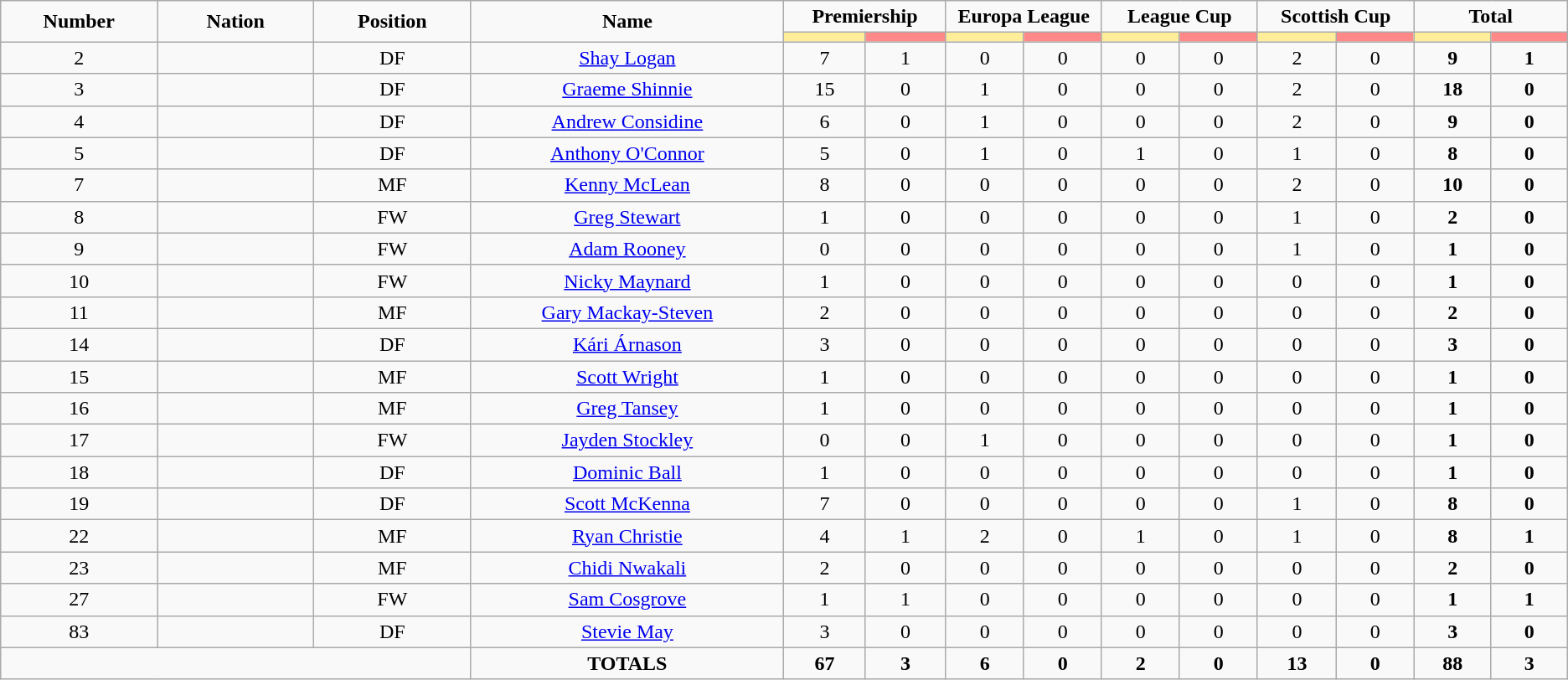<table class="wikitable" style="font-size: 100%; text-align: center;">
<tr>
<td rowspan="2" width="10%" align="center"><strong>Number</strong></td>
<td rowspan="2" width="10%" align="center"><strong>Nation</strong></td>
<td rowspan="2" width="10%" align="center"><strong>Position</strong></td>
<td rowspan="2" width="20%" align="center"><strong>Name</strong></td>
<td colspan="2" align="center"><strong>Premiership</strong></td>
<td colspan="2" align="center"><strong>Europa League</strong></td>
<td colspan="2" align="center"><strong>League Cup</strong></td>
<td colspan="2" align="center"><strong>Scottish Cup</strong></td>
<td colspan="2" align="center"><strong>Total </strong></td>
</tr>
<tr>
<th width=60 style="background: #FFEE99"></th>
<th width=60 style="background: #FF8888"></th>
<th width=60 style="background: #FFEE99"></th>
<th width=60 style="background: #FF8888"></th>
<th width=60 style="background: #FFEE99"></th>
<th width=60 style="background: #FF8888"></th>
<th width=60 style="background: #FFEE99"></th>
<th width=60 style="background: #FF8888"></th>
<th width=60 style="background: #FFEE99"></th>
<th width=60 style="background: #FF8888"></th>
</tr>
<tr>
<td>2</td>
<td></td>
<td>DF</td>
<td><a href='#'>Shay Logan</a></td>
<td>7</td>
<td>1</td>
<td>0</td>
<td>0</td>
<td>0</td>
<td>0</td>
<td>2</td>
<td>0</td>
<td><strong>9</strong></td>
<td><strong>1</strong></td>
</tr>
<tr>
<td>3</td>
<td></td>
<td>DF</td>
<td><a href='#'>Graeme Shinnie</a></td>
<td>15</td>
<td>0</td>
<td>1</td>
<td>0</td>
<td>0</td>
<td>0</td>
<td>2</td>
<td>0</td>
<td><strong>18</strong></td>
<td><strong>0</strong></td>
</tr>
<tr>
<td>4</td>
<td></td>
<td>DF</td>
<td><a href='#'>Andrew Considine</a></td>
<td>6</td>
<td>0</td>
<td>1</td>
<td>0</td>
<td>0</td>
<td>0</td>
<td>2</td>
<td>0</td>
<td><strong>9</strong></td>
<td><strong>0</strong></td>
</tr>
<tr>
<td>5</td>
<td></td>
<td>DF</td>
<td><a href='#'>Anthony O'Connor</a></td>
<td>5</td>
<td>0</td>
<td>1</td>
<td>0</td>
<td>1</td>
<td>0</td>
<td>1</td>
<td>0</td>
<td><strong>8</strong></td>
<td><strong>0</strong></td>
</tr>
<tr>
<td>7</td>
<td></td>
<td>MF</td>
<td><a href='#'>Kenny McLean</a></td>
<td>8</td>
<td>0</td>
<td>0</td>
<td>0</td>
<td>0</td>
<td>0</td>
<td>2</td>
<td>0</td>
<td><strong>10</strong></td>
<td><strong>0</strong></td>
</tr>
<tr>
<td>8</td>
<td></td>
<td>FW</td>
<td><a href='#'>Greg Stewart</a></td>
<td>1</td>
<td>0</td>
<td>0</td>
<td>0</td>
<td>0</td>
<td>0</td>
<td>1</td>
<td>0</td>
<td><strong>2</strong></td>
<td><strong>0</strong></td>
</tr>
<tr>
<td>9</td>
<td></td>
<td>FW</td>
<td><a href='#'>Adam Rooney</a></td>
<td>0</td>
<td>0</td>
<td>0</td>
<td>0</td>
<td>0</td>
<td>0</td>
<td>1</td>
<td>0</td>
<td><strong>1</strong></td>
<td><strong>0</strong></td>
</tr>
<tr>
<td>10</td>
<td></td>
<td>FW</td>
<td><a href='#'>Nicky Maynard</a></td>
<td>1</td>
<td>0</td>
<td>0</td>
<td>0</td>
<td>0</td>
<td>0</td>
<td>0</td>
<td>0</td>
<td><strong>1</strong></td>
<td><strong>0</strong></td>
</tr>
<tr>
<td>11</td>
<td></td>
<td>MF</td>
<td><a href='#'>Gary Mackay-Steven</a></td>
<td>2</td>
<td>0</td>
<td>0</td>
<td>0</td>
<td>0</td>
<td>0</td>
<td>0</td>
<td>0</td>
<td><strong>2</strong></td>
<td><strong>0</strong></td>
</tr>
<tr>
<td>14</td>
<td></td>
<td>DF</td>
<td><a href='#'>Kári Árnason</a></td>
<td>3</td>
<td>0</td>
<td>0</td>
<td>0</td>
<td>0</td>
<td>0</td>
<td>0</td>
<td>0</td>
<td><strong>3</strong></td>
<td><strong>0</strong></td>
</tr>
<tr>
<td>15</td>
<td></td>
<td>MF</td>
<td><a href='#'>Scott Wright</a></td>
<td>1</td>
<td>0</td>
<td>0</td>
<td>0</td>
<td>0</td>
<td>0</td>
<td>0</td>
<td>0</td>
<td><strong>1</strong></td>
<td><strong>0</strong></td>
</tr>
<tr>
<td>16</td>
<td></td>
<td>MF</td>
<td><a href='#'>Greg Tansey</a></td>
<td>1</td>
<td>0</td>
<td>0</td>
<td>0</td>
<td>0</td>
<td>0</td>
<td>0</td>
<td>0</td>
<td><strong>1</strong></td>
<td><strong>0</strong></td>
</tr>
<tr>
<td>17</td>
<td></td>
<td>FW</td>
<td><a href='#'>Jayden Stockley</a></td>
<td>0</td>
<td>0</td>
<td>1</td>
<td>0</td>
<td>0</td>
<td>0</td>
<td>0</td>
<td>0</td>
<td><strong>1</strong></td>
<td><strong>0</strong></td>
</tr>
<tr>
<td>18</td>
<td></td>
<td>DF</td>
<td><a href='#'>Dominic Ball</a></td>
<td>1</td>
<td>0</td>
<td>0</td>
<td>0</td>
<td>0</td>
<td>0</td>
<td>0</td>
<td>0</td>
<td><strong>1</strong></td>
<td><strong>0</strong></td>
</tr>
<tr>
<td>19</td>
<td></td>
<td>DF</td>
<td><a href='#'>Scott McKenna</a></td>
<td>7</td>
<td>0</td>
<td>0</td>
<td>0</td>
<td>0</td>
<td>0</td>
<td>1</td>
<td>0</td>
<td><strong>8</strong></td>
<td><strong>0</strong></td>
</tr>
<tr>
<td>22</td>
<td></td>
<td>MF</td>
<td><a href='#'>Ryan Christie</a></td>
<td>4</td>
<td>1</td>
<td>2</td>
<td>0</td>
<td>1</td>
<td>0</td>
<td>1</td>
<td>0</td>
<td><strong>8</strong></td>
<td><strong>1</strong></td>
</tr>
<tr>
<td>23</td>
<td></td>
<td>MF</td>
<td><a href='#'>Chidi Nwakali</a></td>
<td>2</td>
<td>0</td>
<td>0</td>
<td>0</td>
<td>0</td>
<td>0</td>
<td>0</td>
<td>0</td>
<td><strong>2</strong></td>
<td><strong>0</strong></td>
</tr>
<tr>
<td>27</td>
<td></td>
<td>FW</td>
<td><a href='#'>Sam Cosgrove</a></td>
<td>1</td>
<td>1</td>
<td>0</td>
<td>0</td>
<td>0</td>
<td>0</td>
<td>0</td>
<td>0</td>
<td><strong>1</strong></td>
<td><strong>1</strong></td>
</tr>
<tr>
<td>83</td>
<td></td>
<td>DF</td>
<td><a href='#'>Stevie May</a></td>
<td>3</td>
<td>0</td>
<td>0</td>
<td>0</td>
<td>0</td>
<td>0</td>
<td>0</td>
<td>0</td>
<td><strong>3</strong></td>
<td><strong>0</strong></td>
</tr>
<tr>
<td colspan="3"></td>
<td><strong>TOTALS</strong></td>
<td><strong>67</strong></td>
<td><strong>3</strong></td>
<td><strong>6</strong></td>
<td><strong>0</strong></td>
<td><strong>2</strong></td>
<td><strong>0</strong></td>
<td><strong>13</strong></td>
<td><strong>0</strong></td>
<td><strong>88</strong></td>
<td><strong>3</strong></td>
</tr>
</table>
